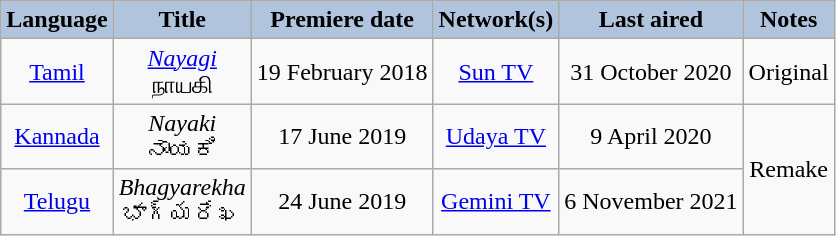<table class="wikitable" style="text-align:center;">
<tr>
<th style="background:LightSteelBlue;">Language</th>
<th style="background:LightSteelBlue;">Title</th>
<th style="background:LightSteelBlue;">Premiere date</th>
<th style="background:LightSteelBlue;">Network(s)</th>
<th style="background:LightSteelBlue;">Last aired</th>
<th style="background:LightSteelBlue;">Notes</th>
</tr>
<tr>
<td><a href='#'>Tamil</a></td>
<td><em><a href='#'>Nayagi</a></em> <br> நாயகி</td>
<td>19 February 2018</td>
<td><a href='#'>Sun TV</a></td>
<td>31 October 2020</td>
<td>Original</td>
</tr>
<tr>
<td><a href='#'>Kannada</a></td>
<td><em>Nayaki</em> <br> ನಾಯಕಿ</td>
<td>17 June 2019</td>
<td><a href='#'>Udaya TV</a></td>
<td>9 April 2020</td>
<td rowspan="2">Remake</td>
</tr>
<tr>
<td><a href='#'>Telugu</a></td>
<td><em>Bhagyarekha</em> <br> భాగ్యరేఖ</td>
<td>24 June 2019</td>
<td><a href='#'>Gemini TV</a></td>
<td>6 November 2021</td>
</tr>
</table>
